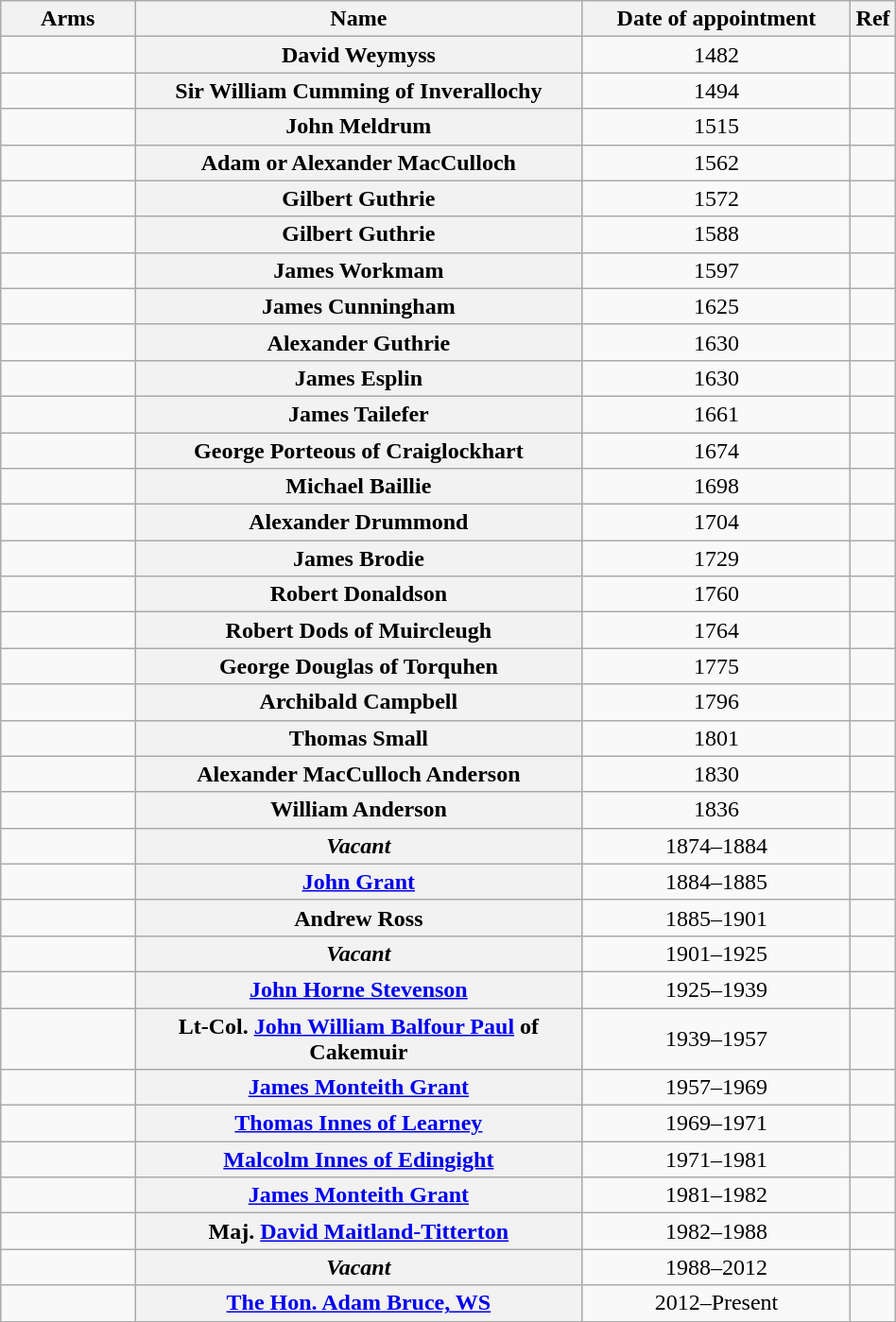<table class="wikitable" style="text-align:center; width:50%">
<tr>
<th>Arms</th>
<th style="width:50%">Name</th>
<th style="width:30%">Date of appointment</th>
<th style="width:5%">Ref</th>
</tr>
<tr>
<td></td>
<th>David Weymyss</th>
<td>1482</td>
<td></td>
</tr>
<tr>
<td></td>
<th>Sir William Cumming of Inverallochy</th>
<td>1494</td>
<td></td>
</tr>
<tr>
<td></td>
<th>John Meldrum</th>
<td>1515</td>
<td></td>
</tr>
<tr>
<td></td>
<th>Adam or Alexander MacCulloch</th>
<td>1562</td>
<td></td>
</tr>
<tr>
<td></td>
<th>Gilbert Guthrie</th>
<td>1572</td>
<td></td>
</tr>
<tr>
<td></td>
<th>Gilbert Guthrie</th>
<td>1588</td>
<td></td>
</tr>
<tr>
<td></td>
<th>James Workmam</th>
<td>1597</td>
<td></td>
</tr>
<tr>
<td></td>
<th>James Cunningham</th>
<td>1625</td>
<td></td>
</tr>
<tr>
<td></td>
<th>Alexander Guthrie</th>
<td>1630</td>
<td></td>
</tr>
<tr>
<td></td>
<th>James Esplin</th>
<td>1630</td>
<td></td>
</tr>
<tr>
<td></td>
<th>James Tailefer</th>
<td>1661</td>
<td></td>
</tr>
<tr>
<td></td>
<th>George Porteous of Craiglockhart</th>
<td>1674</td>
<td></td>
</tr>
<tr>
<td></td>
<th>Michael Baillie</th>
<td>1698</td>
<td></td>
</tr>
<tr>
<td></td>
<th>Alexander Drummond</th>
<td>1704</td>
<td></td>
</tr>
<tr>
<td></td>
<th>James Brodie</th>
<td>1729</td>
<td></td>
</tr>
<tr>
<td></td>
<th>Robert Donaldson</th>
<td>1760</td>
<td></td>
</tr>
<tr>
<td></td>
<th>Robert Dods of Muircleugh</th>
<td>1764</td>
<td></td>
</tr>
<tr>
<td></td>
<th>George Douglas of Torquhen</th>
<td>1775</td>
<td></td>
</tr>
<tr>
<td></td>
<th>Archibald Campbell</th>
<td>1796</td>
<td></td>
</tr>
<tr>
<td></td>
<th>Thomas Small</th>
<td>1801</td>
<td></td>
</tr>
<tr>
<td></td>
<th>Alexander MacCulloch Anderson</th>
<td>1830</td>
<td></td>
</tr>
<tr>
<td></td>
<th>William Anderson</th>
<td>1836</td>
<td></td>
</tr>
<tr>
<td></td>
<th><em>Vacant</em></th>
<td>1874–1884</td>
<td></td>
</tr>
<tr>
<td></td>
<th><a href='#'>John Grant</a></th>
<td>1884–1885</td>
<td></td>
</tr>
<tr>
<td></td>
<th>Andrew Ross</th>
<td>1885–1901</td>
<td></td>
</tr>
<tr>
<td></td>
<th><em>Vacant</em></th>
<td>1901–1925</td>
<td></td>
</tr>
<tr>
<td></td>
<th><a href='#'>John Horne Stevenson</a></th>
<td>1925–1939</td>
<td></td>
</tr>
<tr>
<td></td>
<th>Lt-Col. <a href='#'>John William Balfour Paul</a> of Cakemuir</th>
<td>1939–1957</td>
<td></td>
</tr>
<tr>
<td></td>
<th><a href='#'>James Monteith Grant</a></th>
<td>1957–1969</td>
<td></td>
</tr>
<tr>
<td></td>
<th><a href='#'>Thomas Innes of Learney</a></th>
<td>1969–1971</td>
<td></td>
</tr>
<tr>
<td></td>
<th><a href='#'>Malcolm Innes of Edingight</a></th>
<td>1971–1981</td>
<td></td>
</tr>
<tr>
<td></td>
<th><a href='#'>James Monteith Grant</a></th>
<td>1981–1982</td>
<td></td>
</tr>
<tr>
<td></td>
<th>Maj. <a href='#'>David Maitland-Titterton</a></th>
<td>1982–1988</td>
<td></td>
</tr>
<tr>
<td></td>
<th><em>Vacant</em></th>
<td>1988–2012</td>
<td></td>
</tr>
<tr>
<td></td>
<th><a href='#'>The Hon. Adam Bruce, WS</a></th>
<td>2012–Present</td>
<td></td>
</tr>
<tr>
</tr>
</table>
